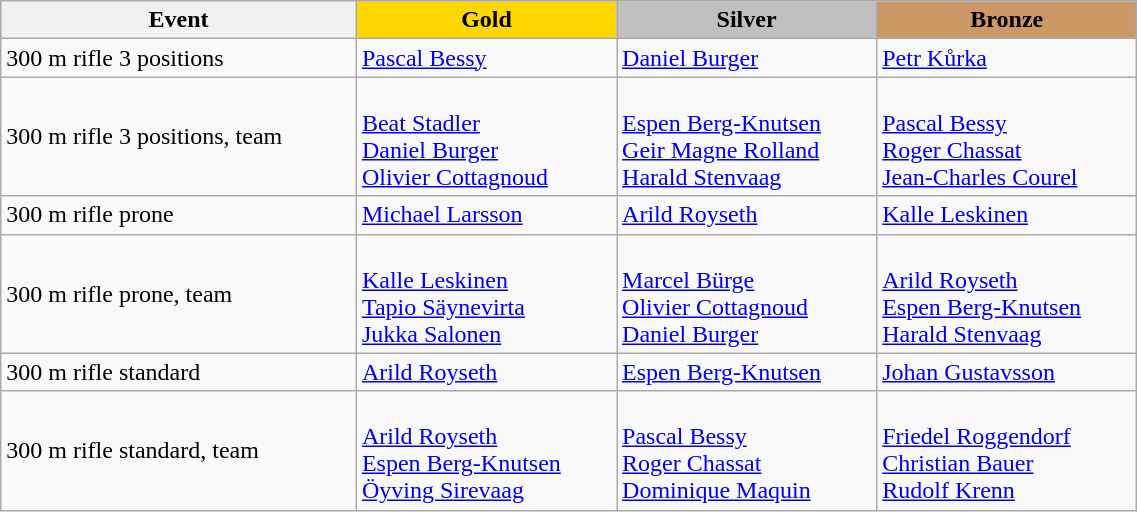<table class="wikitable" width=60% style="font-size:100%; text-align:left;">
<tr align=center>
<th>Event</th>
<td bgcolor=gold><strong>Gold</strong></td>
<td bgcolor=silver><strong>Silver</strong></td>
<td bgcolor=cc9966><strong>Bronze</strong></td>
</tr>
<tr>
<td>300 m rifle 3 positions</td>
<td> <a href='#'>Pascal Bessy</a></td>
<td> <a href='#'>Daniel Burger</a></td>
<td> <a href='#'>Petr Kůrka</a></td>
</tr>
<tr>
<td>300 m rifle 3 positions, team</td>
<td><br><a href='#'>Beat Stadler</a><br><a href='#'>Daniel Burger</a><br><a href='#'>Olivier Cottagnoud</a></td>
<td><br><a href='#'>Espen Berg-Knutsen</a><br><a href='#'>Geir Magne Rolland</a><br><a href='#'>Harald Stenvaag</a></td>
<td><br><a href='#'>Pascal Bessy</a><br><a href='#'>Roger Chassat</a><br><a href='#'>Jean-Charles Courel</a></td>
</tr>
<tr>
<td>300 m rifle prone</td>
<td> <a href='#'>Michael Larsson</a></td>
<td> <a href='#'>Arild Royseth</a></td>
<td> <a href='#'>Kalle Leskinen</a></td>
</tr>
<tr>
<td>300 m rifle prone, team</td>
<td><br><a href='#'>Kalle Leskinen</a><br><a href='#'>Tapio Säynevirta</a><br><a href='#'>Jukka Salonen</a></td>
<td><br><a href='#'>Marcel Bürge</a><br><a href='#'>Olivier Cottagnoud</a><br><a href='#'>Daniel Burger</a></td>
<td><br><a href='#'>Arild Royseth</a><br><a href='#'>Espen Berg-Knutsen</a><br><a href='#'>Harald Stenvaag</a></td>
</tr>
<tr>
<td>300 m rifle standard</td>
<td> <a href='#'>Arild Royseth</a></td>
<td> <a href='#'>Espen Berg-Knutsen</a></td>
<td> <a href='#'>Johan Gustavsson</a></td>
</tr>
<tr>
<td>300 m rifle standard, team</td>
<td><br><a href='#'>Arild Royseth</a><br><a href='#'>Espen Berg-Knutsen</a><br><a href='#'>Öyving Sirevaag</a></td>
<td><br><a href='#'>Pascal Bessy</a><br><a href='#'>Roger Chassat</a><br><a href='#'>Dominique Maquin</a></td>
<td><br><a href='#'>Friedel Roggendorf</a><br><a href='#'>Christian Bauer</a><br><a href='#'>Rudolf Krenn</a></td>
</tr>
</table>
